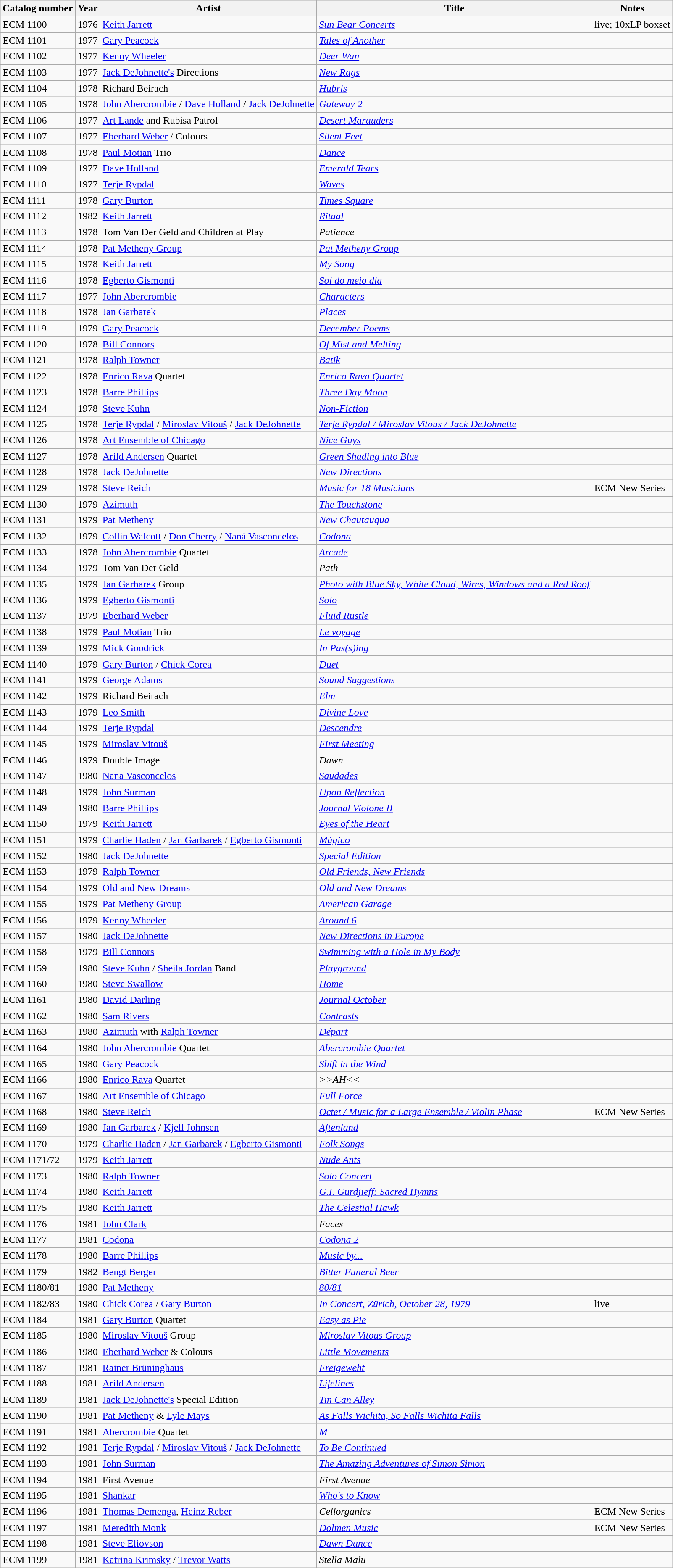<table class="wikitable sortable" align="center" bgcolor="#CCCCCC" |>
<tr>
<th>Catalog number</th>
<th>Year</th>
<th>Artist</th>
<th>Title</th>
<th>Notes</th>
</tr>
<tr>
<td>ECM 1100</td>
<td>1976</td>
<td><a href='#'>Keith Jarrett</a></td>
<td><em><a href='#'>Sun Bear Concerts</a></em></td>
<td>live; 10xLP boxset</td>
</tr>
<tr>
<td>ECM 1101</td>
<td>1977</td>
<td><a href='#'>Gary Peacock</a></td>
<td><em><a href='#'>Tales of Another</a></em></td>
<td></td>
</tr>
<tr>
<td>ECM 1102</td>
<td>1977</td>
<td><a href='#'>Kenny Wheeler</a></td>
<td><em><a href='#'>Deer Wan</a></em></td>
<td></td>
</tr>
<tr>
<td>ECM 1103</td>
<td>1977</td>
<td><a href='#'> Jack DeJohnette's</a> Directions</td>
<td><em><a href='#'>New Rags</a></em></td>
<td></td>
</tr>
<tr>
<td>ECM 1104</td>
<td>1978</td>
<td>Richard Beirach</td>
<td><em><a href='#'>Hubris</a></em></td>
<td></td>
</tr>
<tr>
<td>ECM 1105</td>
<td>1978</td>
<td><a href='#'>John Abercrombie</a> / <a href='#'>Dave Holland</a> / <a href='#'>Jack DeJohnette</a></td>
<td><em><a href='#'>Gateway 2</a></em></td>
<td></td>
</tr>
<tr>
<td>ECM 1106</td>
<td>1977</td>
<td><a href='#'>Art Lande</a> and Rubisa Patrol</td>
<td><em><a href='#'>Desert Marauders</a></em></td>
<td></td>
</tr>
<tr>
<td>ECM 1107</td>
<td>1977</td>
<td><a href='#'>Eberhard Weber</a> / Colours</td>
<td><em><a href='#'>Silent Feet</a></em></td>
<td></td>
</tr>
<tr>
<td>ECM 1108</td>
<td>1978</td>
<td><a href='#'>Paul Motian</a> Trio</td>
<td><em><a href='#'>Dance</a></em></td>
<td></td>
</tr>
<tr>
<td>ECM 1109</td>
<td>1977</td>
<td><a href='#'>Dave Holland</a></td>
<td><em><a href='#'>Emerald Tears</a></em></td>
<td></td>
</tr>
<tr>
<td>ECM 1110</td>
<td>1977</td>
<td><a href='#'>Terje Rypdal</a></td>
<td><em><a href='#'>Waves</a></em></td>
<td></td>
</tr>
<tr>
<td>ECM 1111</td>
<td>1978</td>
<td><a href='#'>Gary Burton</a></td>
<td><em><a href='#'>Times Square</a></em></td>
<td></td>
</tr>
<tr>
<td>ECM 1112</td>
<td>1982</td>
<td><a href='#'>Keith Jarrett</a></td>
<td><em><a href='#'>Ritual</a></em></td>
<td></td>
</tr>
<tr>
<td>ECM 1113</td>
<td>1978</td>
<td>Tom Van Der Geld and Children at Play</td>
<td><em>Patience</em></td>
<td></td>
</tr>
<tr>
<td>ECM 1114</td>
<td>1978</td>
<td><a href='#'>Pat Metheny Group</a></td>
<td><em><a href='#'>Pat Metheny Group</a></em></td>
<td></td>
</tr>
<tr>
<td>ECM 1115</td>
<td>1978</td>
<td><a href='#'>Keith Jarrett</a></td>
<td><em><a href='#'>My Song</a></em></td>
<td></td>
</tr>
<tr>
<td>ECM 1116</td>
<td>1978</td>
<td><a href='#'>Egberto Gismonti</a></td>
<td><em><a href='#'>Sol do meio dia</a></em></td>
<td></td>
</tr>
<tr>
<td>ECM 1117</td>
<td>1977</td>
<td><a href='#'>John Abercrombie</a></td>
<td><em><a href='#'>Characters</a></em></td>
<td></td>
</tr>
<tr>
<td>ECM 1118</td>
<td>1978</td>
<td><a href='#'>Jan Garbarek</a></td>
<td><em><a href='#'>Places</a></em></td>
<td></td>
</tr>
<tr>
<td>ECM 1119</td>
<td>1979</td>
<td><a href='#'>Gary Peacock</a></td>
<td><em><a href='#'>December Poems</a></em></td>
<td></td>
</tr>
<tr>
<td>ECM 1120</td>
<td>1978</td>
<td><a href='#'>Bill Connors</a></td>
<td><em><a href='#'>Of Mist and Melting</a></em></td>
<td></td>
</tr>
<tr>
<td>ECM 1121</td>
<td>1978</td>
<td><a href='#'>Ralph Towner</a></td>
<td><em><a href='#'>Batik</a></em></td>
<td></td>
</tr>
<tr>
<td>ECM 1122</td>
<td>1978</td>
<td><a href='#'>Enrico Rava</a> Quartet</td>
<td><em><a href='#'>Enrico Rava Quartet</a></em></td>
<td></td>
</tr>
<tr>
<td>ECM 1123</td>
<td>1978</td>
<td><a href='#'>Barre Phillips</a></td>
<td><em><a href='#'>Three Day Moon</a></em></td>
<td></td>
</tr>
<tr>
<td>ECM 1124</td>
<td>1978</td>
<td><a href='#'>Steve Kuhn</a></td>
<td><em><a href='#'>Non-Fiction</a></em></td>
<td></td>
</tr>
<tr>
<td>ECM 1125</td>
<td>1978</td>
<td><a href='#'>Terje Rypdal</a> / <a href='#'>Miroslav Vitouš</a> / <a href='#'>Jack DeJohnette</a></td>
<td><em><a href='#'>Terje Rypdal / Miroslav Vitous / Jack DeJohnette</a></em></td>
<td></td>
</tr>
<tr>
<td>ECM 1126</td>
<td>1978</td>
<td><a href='#'>Art Ensemble of Chicago</a></td>
<td><em><a href='#'>Nice Guys</a></em></td>
<td></td>
</tr>
<tr>
<td>ECM 1127</td>
<td>1978</td>
<td><a href='#'>Arild Andersen</a> Quartet</td>
<td><em><a href='#'>Green Shading into Blue</a></em></td>
<td></td>
</tr>
<tr>
<td>ECM 1128</td>
<td>1978</td>
<td><a href='#'>Jack DeJohnette</a></td>
<td><em><a href='#'>New Directions</a></em></td>
<td></td>
</tr>
<tr>
<td>ECM 1129</td>
<td>1978</td>
<td><a href='#'>Steve Reich</a></td>
<td><em><a href='#'>Music for 18 Musicians</a></em></td>
<td>ECM New Series</td>
</tr>
<tr>
<td>ECM 1130</td>
<td>1979</td>
<td><a href='#'>Azimuth</a></td>
<td><em><a href='#'>The Touchstone</a></em></td>
<td></td>
</tr>
<tr>
<td>ECM 1131</td>
<td>1979</td>
<td><a href='#'>Pat Metheny</a></td>
<td><em><a href='#'>New Chautauqua</a></em></td>
<td></td>
</tr>
<tr>
<td>ECM 1132</td>
<td>1979</td>
<td><a href='#'>Collin Walcott</a> / <a href='#'>Don Cherry</a> / <a href='#'>Naná Vasconcelos</a></td>
<td><em><a href='#'>Codona</a></em></td>
<td></td>
</tr>
<tr>
<td>ECM 1133</td>
<td>1978</td>
<td><a href='#'>John Abercrombie</a> Quartet</td>
<td><em><a href='#'>Arcade</a></em></td>
<td></td>
</tr>
<tr>
<td>ECM 1134</td>
<td>1979</td>
<td>Tom Van Der Geld</td>
<td><em>Path</em></td>
<td></td>
</tr>
<tr>
<td>ECM 1135</td>
<td>1979</td>
<td><a href='#'>Jan Garbarek</a> Group</td>
<td><em><a href='#'>Photo with Blue Sky, White Cloud, Wires, Windows and a Red Roof</a></em></td>
<td></td>
</tr>
<tr>
<td>ECM 1136</td>
<td>1979</td>
<td><a href='#'>Egberto Gismonti</a></td>
<td><em><a href='#'>Solo</a></em></td>
<td></td>
</tr>
<tr>
<td>ECM 1137</td>
<td>1979</td>
<td><a href='#'>Eberhard Weber</a></td>
<td><em><a href='#'>Fluid Rustle</a></em></td>
<td></td>
</tr>
<tr>
<td>ECM 1138</td>
<td>1979</td>
<td><a href='#'>Paul Motian</a> Trio</td>
<td><a href='#'><em>Le voyage</em></a></td>
<td></td>
</tr>
<tr>
<td>ECM 1139</td>
<td>1979</td>
<td><a href='#'>Mick Goodrick</a></td>
<td><em><a href='#'>In Pas(s)ing</a></em></td>
<td></td>
</tr>
<tr>
<td>ECM 1140</td>
<td>1979</td>
<td><a href='#'>Gary Burton</a> / <a href='#'>Chick Corea</a></td>
<td><em> <a href='#'>Duet</a></em></td>
<td></td>
</tr>
<tr>
<td>ECM 1141</td>
<td>1979</td>
<td><a href='#'>George Adams</a></td>
<td><em><a href='#'>Sound Suggestions</a></em></td>
<td></td>
</tr>
<tr>
<td>ECM 1142</td>
<td>1979</td>
<td>Richard Beirach</td>
<td><em> <a href='#'>Elm</a></em></td>
<td></td>
</tr>
<tr>
<td>ECM 1143</td>
<td>1979</td>
<td><a href='#'>Leo Smith</a></td>
<td><em><a href='#'>Divine Love</a></em></td>
<td></td>
</tr>
<tr>
<td>ECM 1144</td>
<td>1979</td>
<td><a href='#'>Terje Rypdal</a></td>
<td><em><a href='#'>Descendre</a></em></td>
<td></td>
</tr>
<tr>
<td>ECM 1145</td>
<td>1979</td>
<td><a href='#'>Miroslav Vitouš</a></td>
<td><em><a href='#'>First Meeting</a></em></td>
<td></td>
</tr>
<tr>
<td>ECM 1146</td>
<td>1979</td>
<td>Double Image</td>
<td><em>Dawn</em></td>
<td></td>
</tr>
<tr>
<td>ECM 1147</td>
<td>1980</td>
<td><a href='#'>Nana Vasconcelos</a></td>
<td><em><a href='#'>Saudades</a></em></td>
<td></td>
</tr>
<tr>
<td>ECM 1148</td>
<td>1979</td>
<td><a href='#'>John Surman</a></td>
<td><em><a href='#'>Upon Reflection</a></em></td>
<td></td>
</tr>
<tr>
<td>ECM 1149</td>
<td>1980</td>
<td><a href='#'>Barre Phillips</a></td>
<td><em><a href='#'>Journal Violone II</a></em></td>
<td></td>
</tr>
<tr>
<td>ECM 1150</td>
<td>1979</td>
<td><a href='#'>Keith Jarrett</a></td>
<td><em><a href='#'>Eyes of the Heart</a></em></td>
<td></td>
</tr>
<tr>
<td>ECM 1151</td>
<td>1979</td>
<td><a href='#'>Charlie Haden</a> / <a href='#'>Jan Garbarek</a> / <a href='#'>Egberto Gismonti</a></td>
<td><a href='#'><em>Mágico</em></a></td>
<td></td>
</tr>
<tr>
<td>ECM 1152</td>
<td>1980</td>
<td><a href='#'>Jack DeJohnette</a></td>
<td><em><a href='#'>Special Edition</a></em></td>
<td></td>
</tr>
<tr>
<td>ECM 1153</td>
<td>1979</td>
<td><a href='#'>Ralph Towner</a></td>
<td><em><a href='#'>Old Friends, New Friends</a></em></td>
<td></td>
</tr>
<tr>
<td>ECM 1154</td>
<td>1979</td>
<td><a href='#'>Old and New Dreams</a></td>
<td><em><a href='#'>Old and New Dreams</a></em></td>
<td></td>
</tr>
<tr>
<td>ECM 1155</td>
<td>1979</td>
<td><a href='#'>Pat Metheny Group</a></td>
<td><em><a href='#'>American Garage</a></em></td>
<td></td>
</tr>
<tr>
<td>ECM 1156</td>
<td>1979</td>
<td><a href='#'>Kenny Wheeler</a></td>
<td><em><a href='#'>Around 6</a></em></td>
<td></td>
</tr>
<tr>
<td>ECM 1157</td>
<td>1980</td>
<td><a href='#'>Jack DeJohnette</a></td>
<td><em><a href='#'>New Directions in Europe</a></em></td>
<td></td>
</tr>
<tr>
<td>ECM 1158</td>
<td>1979</td>
<td><a href='#'>Bill Connors</a></td>
<td><em><a href='#'>Swimming with a Hole in My Body</a></em></td>
<td></td>
</tr>
<tr>
<td>ECM 1159</td>
<td>1980</td>
<td><a href='#'>Steve Kuhn</a> / <a href='#'>Sheila Jordan</a> Band</td>
<td><em><a href='#'>Playground</a></em></td>
<td></td>
</tr>
<tr>
<td>ECM 1160</td>
<td>1980</td>
<td><a href='#'>Steve Swallow</a></td>
<td><em><a href='#'>Home</a></em></td>
<td></td>
</tr>
<tr>
<td>ECM 1161</td>
<td>1980</td>
<td><a href='#'>David Darling</a></td>
<td><em><a href='#'>Journal October</a></em></td>
<td></td>
</tr>
<tr>
<td>ECM 1162</td>
<td>1980</td>
<td><a href='#'>Sam Rivers</a></td>
<td><em><a href='#'>Contrasts</a></em></td>
<td></td>
</tr>
<tr>
<td>ECM 1163</td>
<td>1980</td>
<td><a href='#'>Azimuth</a> with <a href='#'>Ralph Towner</a></td>
<td><em><a href='#'>Départ</a></em></td>
<td></td>
</tr>
<tr>
<td>ECM 1164</td>
<td>1980</td>
<td><a href='#'>John Abercrombie</a> Quartet</td>
<td><em><a href='#'>Abercrombie Quartet</a></em></td>
<td></td>
</tr>
<tr>
<td>ECM 1165</td>
<td>1980</td>
<td><a href='#'>Gary Peacock</a></td>
<td><em><a href='#'>Shift in the Wind</a></em></td>
<td></td>
</tr>
<tr>
<td>ECM 1166</td>
<td>1980</td>
<td><a href='#'>Enrico Rava</a> Quartet</td>
<td><em>>>AH<<</em></td>
<td></td>
</tr>
<tr>
<td>ECM 1167</td>
<td>1980</td>
<td><a href='#'>Art Ensemble of Chicago</a></td>
<td><em><a href='#'>Full Force</a></em></td>
<td></td>
</tr>
<tr>
<td>ECM 1168</td>
<td>1980</td>
<td><a href='#'>Steve Reich</a></td>
<td><em><a href='#'>Octet / Music for a Large Ensemble / Violin Phase</a></em></td>
<td>ECM New Series</td>
</tr>
<tr>
<td>ECM 1169</td>
<td>1980</td>
<td><a href='#'>Jan Garbarek</a> / <a href='#'>Kjell Johnsen</a></td>
<td><em><a href='#'>Aftenland</a></em></td>
<td></td>
</tr>
<tr>
<td>ECM 1170</td>
<td>1979</td>
<td><a href='#'>Charlie Haden</a> / <a href='#'>Jan Garbarek</a> / <a href='#'>Egberto Gismonti</a></td>
<td><em><a href='#'>Folk Songs</a></em></td>
<td></td>
</tr>
<tr>
<td>ECM 1171/72</td>
<td>1979</td>
<td><a href='#'>Keith Jarrett</a></td>
<td><em><a href='#'>Nude Ants</a></em></td>
<td></td>
</tr>
<tr>
<td>ECM 1173</td>
<td>1980</td>
<td><a href='#'>Ralph Towner</a></td>
<td><em><a href='#'>Solo Concert</a></em></td>
<td></td>
</tr>
<tr>
<td>ECM 1174</td>
<td>1980</td>
<td><a href='#'>Keith Jarrett</a></td>
<td><em><a href='#'>G.I. Gurdjieff: Sacred Hymns</a></em></td>
<td></td>
</tr>
<tr>
<td>ECM 1175</td>
<td>1980</td>
<td><a href='#'>Keith Jarrett</a></td>
<td><em><a href='#'>The Celestial Hawk</a></em></td>
<td></td>
</tr>
<tr>
<td>ECM 1176</td>
<td>1981</td>
<td><a href='#'>John Clark</a></td>
<td><em>Faces</em></td>
<td></td>
</tr>
<tr>
<td>ECM 1177</td>
<td>1981</td>
<td><a href='#'>Codona</a></td>
<td><em><a href='#'>Codona 2</a></em></td>
<td></td>
</tr>
<tr>
<td>ECM 1178</td>
<td>1980</td>
<td><a href='#'>Barre Phillips</a></td>
<td><em><a href='#'>Music by...</a></em></td>
<td></td>
</tr>
<tr>
<td>ECM 1179</td>
<td>1982</td>
<td><a href='#'>Bengt Berger</a></td>
<td><em><a href='#'>Bitter Funeral Beer</a></em></td>
<td></td>
</tr>
<tr>
<td>ECM 1180/81</td>
<td>1980</td>
<td><a href='#'>Pat Metheny</a></td>
<td><em><a href='#'>80/81</a></em></td>
<td></td>
</tr>
<tr>
<td>ECM 1182/83</td>
<td>1980</td>
<td><a href='#'>Chick Corea</a> / <a href='#'>Gary Burton</a></td>
<td><em><a href='#'>In Concert, Zürich, October 28, 1979</a></em></td>
<td>live</td>
</tr>
<tr>
<td>ECM 1184</td>
<td>1981</td>
<td><a href='#'>Gary Burton</a> Quartet</td>
<td><em><a href='#'>Easy as Pie</a></em></td>
<td></td>
</tr>
<tr>
<td>ECM 1185</td>
<td>1980</td>
<td><a href='#'>Miroslav Vitouš</a> Group</td>
<td><em><a href='#'>Miroslav Vitous Group</a></em></td>
<td></td>
</tr>
<tr>
<td>ECM 1186</td>
<td>1980</td>
<td><a href='#'>Eberhard Weber</a> & Colours</td>
<td><em><a href='#'>Little Movements</a></em></td>
<td></td>
</tr>
<tr>
<td>ECM 1187</td>
<td>1981</td>
<td><a href='#'>Rainer Brüninghaus</a></td>
<td><em><a href='#'>Freigeweht</a></em></td>
<td></td>
</tr>
<tr>
<td>ECM 1188</td>
<td>1981</td>
<td><a href='#'>Arild Andersen</a></td>
<td><em><a href='#'>Lifelines</a></em></td>
<td></td>
</tr>
<tr>
<td>ECM 1189</td>
<td>1981</td>
<td><a href='#'> Jack DeJohnette's</a> Special Edition</td>
<td><em><a href='#'>Tin Can Alley</a></em></td>
<td></td>
</tr>
<tr>
<td>ECM 1190</td>
<td>1981</td>
<td><a href='#'>Pat Metheny</a> & <a href='#'>Lyle Mays</a></td>
<td><em><a href='#'>As Falls Wichita, So Falls Wichita Falls</a></em></td>
<td></td>
</tr>
<tr>
<td>ECM 1191</td>
<td>1981</td>
<td><a href='#'>Abercrombie</a> Quartet</td>
<td><em><a href='#'>M</a></em></td>
<td></td>
</tr>
<tr>
<td>ECM 1192</td>
<td>1981</td>
<td><a href='#'>Terje Rypdal</a> / <a href='#'>Miroslav Vitouš</a> / <a href='#'>Jack DeJohnette</a></td>
<td><em><a href='#'>To Be Continued</a></em></td>
<td></td>
</tr>
<tr>
<td>ECM 1193</td>
<td>1981</td>
<td><a href='#'>John Surman</a></td>
<td><em><a href='#'>The Amazing Adventures of Simon Simon</a></em></td>
<td></td>
</tr>
<tr>
<td>ECM 1194</td>
<td>1981</td>
<td>First Avenue</td>
<td><em>First Avenue</em></td>
<td></td>
</tr>
<tr>
<td>ECM 1195</td>
<td>1981</td>
<td><a href='#'>Shankar</a></td>
<td><em><a href='#'>Who's to Know</a></em></td>
<td></td>
</tr>
<tr>
<td>ECM 1196</td>
<td>1981</td>
<td><a href='#'>Thomas Demenga</a>, <a href='#'>Heinz Reber</a></td>
<td><em>Cellorganics</em></td>
<td>ECM New Series</td>
</tr>
<tr>
<td>ECM 1197</td>
<td>1981</td>
<td><a href='#'>Meredith Monk</a></td>
<td><em><a href='#'>Dolmen Music</a></em></td>
<td>ECM New Series</td>
</tr>
<tr>
<td>ECM 1198</td>
<td>1981</td>
<td><a href='#'>Steve Eliovson</a></td>
<td><em><a href='#'>Dawn Dance</a></em></td>
<td></td>
</tr>
<tr>
<td>ECM 1199</td>
<td>1981</td>
<td><a href='#'>Katrina Krimsky</a> / <a href='#'>Trevor Watts</a></td>
<td><em>Stella Malu</em></td>
<td></td>
</tr>
</table>
